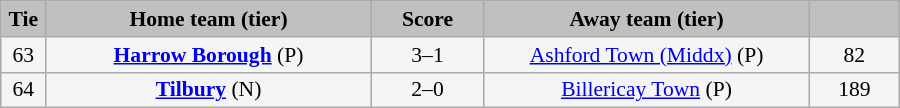<table class="wikitable" style="width: 600px; background:WhiteSmoke; text-align:center; font-size:90%">
<tr>
<td scope="col" style="width:  5.00%; background:silver;"><strong>Tie</strong></td>
<td scope="col" style="width: 36.25%; background:silver;"><strong>Home team (tier)</strong></td>
<td scope="col" style="width: 12.50%; background:silver;"><strong>Score</strong></td>
<td scope="col" style="width: 36.25%; background:silver;"><strong>Away team (tier)</strong></td>
<td scope="col" style="width: 10.00%; background:silver;"><strong></strong></td>
</tr>
<tr>
<td>63</td>
<td><strong><a href='#'>Harrow Borough</a></strong> (P)</td>
<td>3–1</td>
<td><a href='#'>Ashford Town (Middx)</a> (P)</td>
<td>82</td>
</tr>
<tr>
<td>64</td>
<td><strong><a href='#'>Tilbury</a></strong> (N)</td>
<td>2–0</td>
<td><a href='#'>Billericay Town</a> (P)</td>
<td>189</td>
</tr>
</table>
